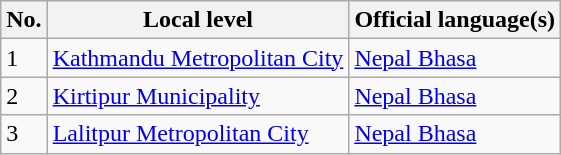<table class="wikitable">
<tr>
<th>No.</th>
<th>Local level</th>
<th>Official language(s)</th>
</tr>
<tr>
<td>1</td>
<td><a href='#'>Kathmandu Metropolitan City</a></td>
<td><a href='#'>Nepal Bhasa</a></td>
</tr>
<tr>
<td>2</td>
<td><a href='#'>Kirtipur Municipality</a></td>
<td><a href='#'>Nepal Bhasa</a></td>
</tr>
<tr>
<td>3</td>
<td><a href='#'>Lalitpur Metropolitan City</a></td>
<td><a href='#'>Nepal Bhasa</a></td>
</tr>
</table>
